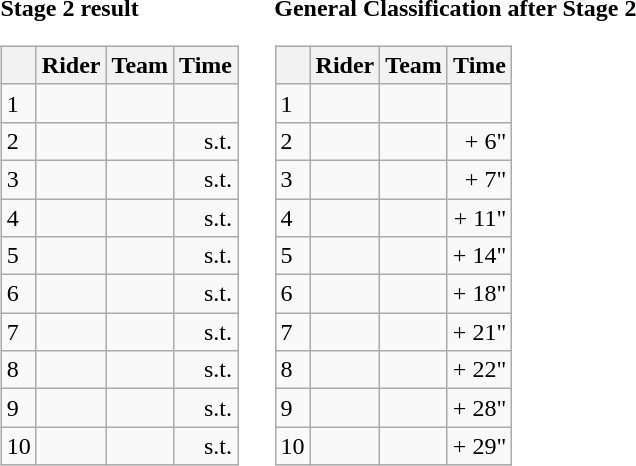<table>
<tr>
<td><strong>Stage 2 result</strong><br><table class="wikitable">
<tr>
<th></th>
<th>Rider</th>
<th>Team</th>
<th>Time</th>
</tr>
<tr>
<td>1</td>
<td></td>
<td></td>
<td align="right"></td>
</tr>
<tr>
<td>2</td>
<td></td>
<td></td>
<td align="right">s.t.</td>
</tr>
<tr>
<td>3</td>
<td></td>
<td></td>
<td align="right">s.t.</td>
</tr>
<tr>
<td>4</td>
<td></td>
<td></td>
<td align="right">s.t.</td>
</tr>
<tr>
<td>5</td>
<td></td>
<td></td>
<td align="right">s.t.</td>
</tr>
<tr>
<td>6</td>
<td></td>
<td></td>
<td align="right">s.t.</td>
</tr>
<tr>
<td>7</td>
<td></td>
<td></td>
<td align="right">s.t.</td>
</tr>
<tr>
<td>8</td>
<td></td>
<td></td>
<td align="right">s.t.</td>
</tr>
<tr>
<td>9</td>
<td></td>
<td></td>
<td align="right">s.t.</td>
</tr>
<tr>
<td>10</td>
<td></td>
<td></td>
<td align="right">s.t.</td>
</tr>
</table>
</td>
<td></td>
<td><strong>General Classification after Stage 2</strong><br><table class="wikitable">
<tr>
<th></th>
<th>Rider</th>
<th>Team</th>
<th>Time</th>
</tr>
<tr>
<td>1</td>
<td> </td>
<td></td>
<td align="right"></td>
</tr>
<tr>
<td>2</td>
<td></td>
<td></td>
<td align="right">+ 6"</td>
</tr>
<tr>
<td>3</td>
<td> </td>
<td></td>
<td align="right">+ 7"</td>
</tr>
<tr>
<td>4</td>
<td> </td>
<td></td>
<td align="right">+ 11"</td>
</tr>
<tr>
<td>5</td>
<td></td>
<td></td>
<td align="right">+ 14"</td>
</tr>
<tr>
<td>6</td>
<td></td>
<td></td>
<td align="right">+ 18"</td>
</tr>
<tr>
<td>7</td>
<td></td>
<td></td>
<td align="right">+ 21"</td>
</tr>
<tr>
<td>8</td>
<td></td>
<td></td>
<td align="right">+ 22"</td>
</tr>
<tr>
<td>9</td>
<td></td>
<td></td>
<td align="right">+ 28"</td>
</tr>
<tr>
<td>10</td>
<td></td>
<td></td>
<td align="right">+ 29"</td>
</tr>
</table>
</td>
</tr>
</table>
